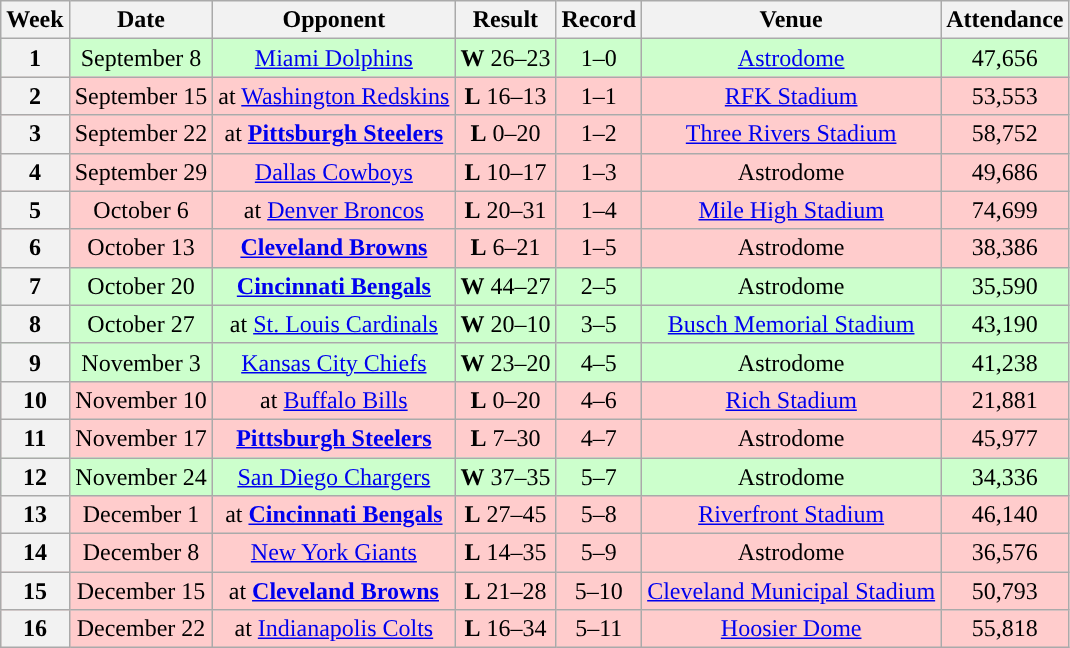<table class="wikitable" style="text-align:center">
<tr>
<th>Week</th>
<th>Date</th>
<th>Opponent</th>
<th>Result</th>
<th>Record</th>
<th>Venue</th>
<th>Attendance</th>
</tr>
<tr style="background:#cfc">
<th>1</th>
<td>September 8</td>
<td><a href='#'>Miami Dolphins</a></td>
<td><strong>W</strong> 26–23</td>
<td>1–0</td>
<td><a href='#'>Astrodome</a></td>
<td>47,656</td>
</tr>
<tr style="background:#fcc">
<th>2</th>
<td>September 15</td>
<td>at <a href='#'>Washington Redskins</a></td>
<td><strong>L</strong> 16–13</td>
<td>1–1</td>
<td><a href='#'>RFK Stadium</a></td>
<td>53,553</td>
</tr>
<tr style="background:#fcc">
<th>3</th>
<td>September 22</td>
<td>at <strong><a href='#'>Pittsburgh Steelers</a></strong></td>
<td><strong>L</strong> 0–20</td>
<td>1–2</td>
<td><a href='#'>Three Rivers Stadium</a></td>
<td>58,752</td>
</tr>
<tr style="background:#fcc">
<th>4</th>
<td>September 29</td>
<td><a href='#'>Dallas Cowboys</a></td>
<td><strong>L</strong> 10–17</td>
<td>1–3</td>
<td>Astrodome</td>
<td>49,686</td>
</tr>
<tr style="background:#fcc">
<th>5</th>
<td>October 6</td>
<td>at <a href='#'>Denver Broncos</a></td>
<td><strong>L</strong> 20–31</td>
<td>1–4</td>
<td><a href='#'>Mile High Stadium</a></td>
<td>74,699</td>
</tr>
<tr style="background:#fcc">
<th>6</th>
<td>October 13</td>
<td><strong><a href='#'>Cleveland Browns</a></strong></td>
<td><strong>L</strong> 6–21</td>
<td>1–5</td>
<td>Astrodome</td>
<td>38,386</td>
</tr>
<tr style="background:#cfc">
<th>7</th>
<td>October 20</td>
<td><strong><a href='#'>Cincinnati Bengals</a></strong></td>
<td><strong>W</strong> 44–27</td>
<td>2–5</td>
<td>Astrodome</td>
<td>35,590</td>
</tr>
<tr style="background:#cfc">
<th>8</th>
<td>October 27</td>
<td>at <a href='#'>St. Louis Cardinals</a></td>
<td><strong>W</strong> 20–10</td>
<td>3–5</td>
<td><a href='#'>Busch Memorial Stadium</a></td>
<td>43,190</td>
</tr>
<tr style="background:#cfc">
<th>9</th>
<td>November 3</td>
<td><a href='#'>Kansas City Chiefs</a></td>
<td><strong>W</strong> 23–20</td>
<td>4–5</td>
<td>Astrodome</td>
<td>41,238</td>
</tr>
<tr style="background:#fcc">
<th>10</th>
<td>November 10</td>
<td>at <a href='#'>Buffalo Bills</a></td>
<td><strong>L</strong> 0–20</td>
<td>4–6</td>
<td><a href='#'>Rich Stadium</a></td>
<td>21,881</td>
</tr>
<tr style="background:#fcc">
<th>11</th>
<td>November 17</td>
<td><strong><a href='#'>Pittsburgh Steelers</a></strong></td>
<td><strong>L</strong> 7–30</td>
<td>4–7</td>
<td>Astrodome</td>
<td>45,977</td>
</tr>
<tr style="background:#cfc">
<th>12</th>
<td>November 24</td>
<td><a href='#'>San Diego Chargers</a></td>
<td><strong>W</strong> 37–35</td>
<td>5–7</td>
<td>Astrodome</td>
<td>34,336</td>
</tr>
<tr style="background:#fcc">
<th>13</th>
<td>December 1</td>
<td>at <strong><a href='#'>Cincinnati Bengals</a></strong></td>
<td><strong>L</strong> 27–45</td>
<td>5–8</td>
<td><a href='#'>Riverfront Stadium</a></td>
<td>46,140</td>
</tr>
<tr style="background:#fcc">
<th>14</th>
<td>December 8</td>
<td><a href='#'>New York Giants</a></td>
<td><strong>L</strong> 14–35</td>
<td>5–9</td>
<td>Astrodome</td>
<td>36,576</td>
</tr>
<tr style="background:#fcc">
<th>15</th>
<td>December 15</td>
<td>at <strong><a href='#'>Cleveland Browns</a></strong></td>
<td><strong>L</strong> 21–28</td>
<td>5–10</td>
<td><a href='#'>Cleveland Municipal Stadium</a></td>
<td>50,793</td>
</tr>
<tr style="background:#fcc">
<th>16</th>
<td>December 22</td>
<td>at <a href='#'>Indianapolis Colts</a></td>
<td><strong>L</strong> 16–34</td>
<td>5–11</td>
<td><a href='#'>Hoosier Dome</a></td>
<td>55,818</td>
</tr>
</table>
